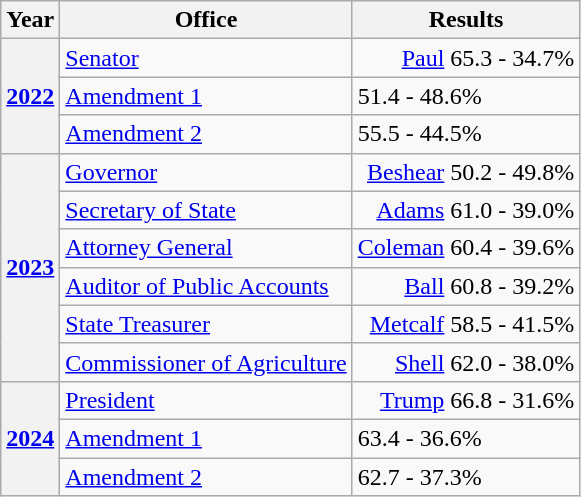<table class=wikitable>
<tr>
<th>Year</th>
<th>Office</th>
<th>Results</th>
</tr>
<tr>
<th rowspan=3><a href='#'>2022</a></th>
<td><a href='#'>Senator</a></td>
<td align="right" ><a href='#'>Paul</a> 65.3 - 34.7%</td>
</tr>
<tr>
<td><a href='#'>Amendment 1</a></td>
<td> 51.4 - 48.6%</td>
</tr>
<tr>
<td><a href='#'>Amendment 2</a></td>
<td> 55.5 - 44.5%</td>
</tr>
<tr>
<th rowspan=6><a href='#'>2023</a></th>
<td><a href='#'>Governor</a></td>
<td align="right" ><a href='#'>Beshear</a> 50.2 - 49.8%</td>
</tr>
<tr>
<td><a href='#'>Secretary of State</a></td>
<td align="right" ><a href='#'>Adams</a> 61.0 - 39.0%</td>
</tr>
<tr>
<td><a href='#'>Attorney General</a></td>
<td align="right" ><a href='#'>Coleman</a> 60.4 - 39.6%</td>
</tr>
<tr>
<td><a href='#'>Auditor of Public Accounts</a></td>
<td align="right" ><a href='#'>Ball</a> 60.8 - 39.2%</td>
</tr>
<tr>
<td><a href='#'>State Treasurer</a></td>
<td align="right" ><a href='#'>Metcalf</a> 58.5 - 41.5%</td>
</tr>
<tr>
<td><a href='#'>Commissioner of Agriculture</a></td>
<td align="right" ><a href='#'>Shell</a> 62.0 - 38.0%</td>
</tr>
<tr>
<th rowspan=3><a href='#'>2024</a></th>
<td><a href='#'>President</a></td>
<td align="right" ><a href='#'>Trump</a> 66.8 - 31.6%</td>
</tr>
<tr>
<td><a href='#'>Amendment 1</a></td>
<td> 63.4 - 36.6%</td>
</tr>
<tr>
<td><a href='#'>Amendment 2</a></td>
<td> 62.7 - 37.3%</td>
</tr>
</table>
